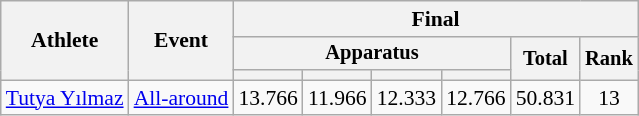<table class="wikitable" style="font-size:90%">
<tr>
<th rowspan=3>Athlete</th>
<th rowspan=3>Event</th>
<th colspan =6>Final</th>
</tr>
<tr style="font-size:95%">
<th colspan=4>Apparatus</th>
<th rowspan=2>Total</th>
<th rowspan=2>Rank</th>
</tr>
<tr style="font-size:95%">
<th></th>
<th></th>
<th></th>
<th></th>
</tr>
<tr align=center>
<td align=left><a href='#'>Tutya Yılmaz</a></td>
<td align=left><a href='#'>All-around</a></td>
<td>13.766</td>
<td>11.966</td>
<td>12.333</td>
<td>12.766</td>
<td>50.831</td>
<td>13</td>
</tr>
</table>
